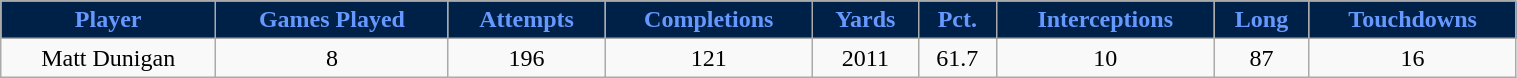<table class="wikitable" style="width:80%;">
<tr style="text-align:center; background:#002147; color:#69f;">
<td><strong>Player</strong></td>
<td><strong>Games Played</strong></td>
<td><strong>Attempts</strong></td>
<td><strong>Completions</strong></td>
<td><strong>Yards</strong></td>
<td><strong>Pct.</strong></td>
<td><strong>Interceptions</strong></td>
<td><strong>Long</strong></td>
<td><strong>Touchdowns</strong></td>
</tr>
<tr style="text-align:center;" bgcolor="">
<td>Matt Dunigan</td>
<td>8</td>
<td>196</td>
<td>121</td>
<td>2011</td>
<td>61.7</td>
<td>10</td>
<td>87</td>
<td>16</td>
</tr>
</table>
